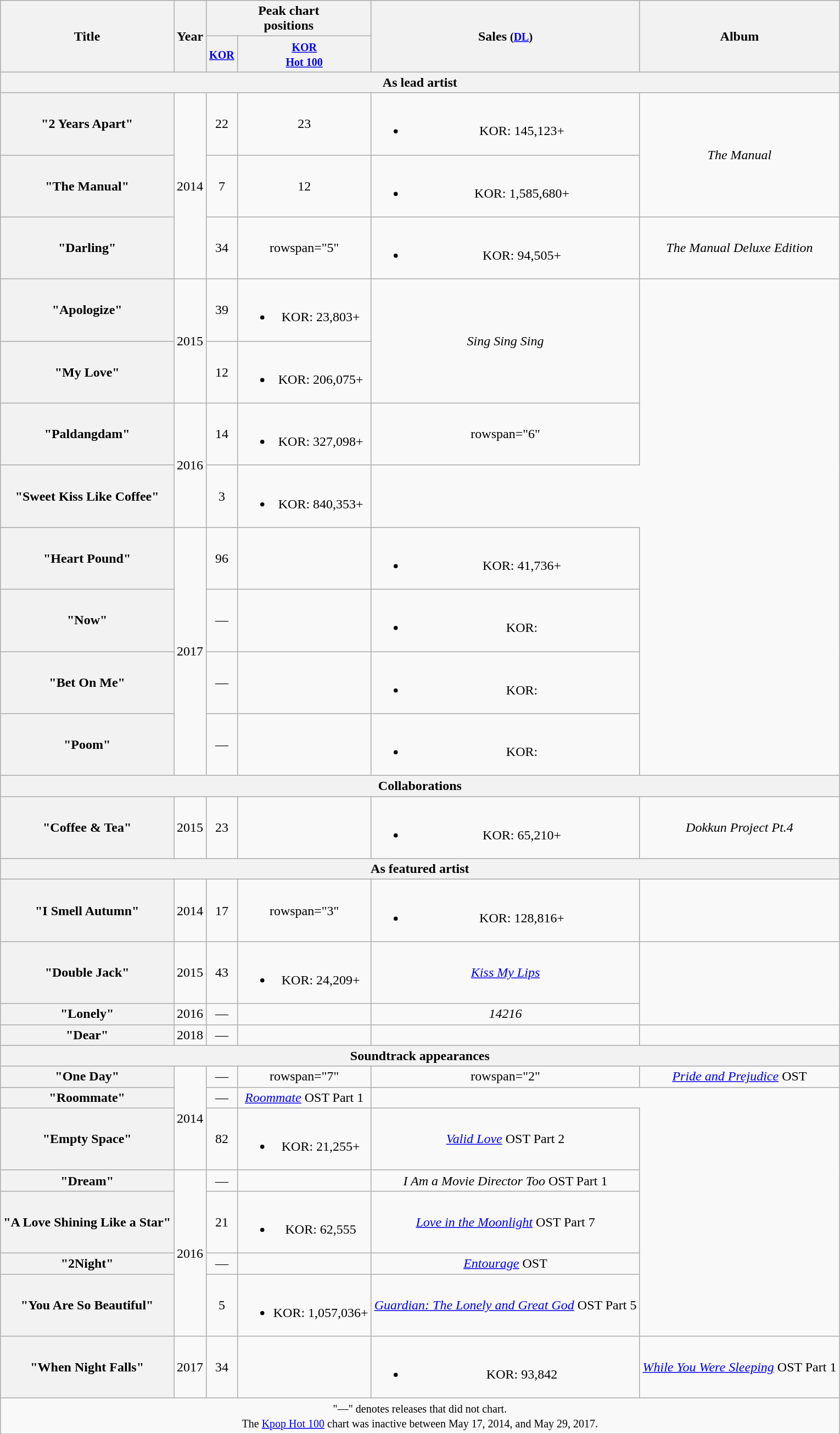<table class="wikitable plainrowheaders" style="text-align:center;">
<tr>
<th scope="col" rowspan="2">Title</th>
<th scope="col" rowspan="2">Year</th>
<th colspan="2" scope="col">Peak chart <br> positions</th>
<th scope="col" rowspan="2">Sales <small>(<a href='#'>DL</a>)</small></th>
<th scope="col" rowspan="2">Album</th>
</tr>
<tr>
<th><small><a href='#'>KOR</a></small><br></th>
<th><small><a href='#'>KOR<br>Hot 100</a></small><br></th>
</tr>
<tr>
<th colspan="6" scope="col">As lead artist</th>
</tr>
<tr>
<th scope=row>"2 Years Apart"</th>
<td rowspan="3">2014</td>
<td>22</td>
<td>23</td>
<td><br><ul><li>KOR: 145,123+</li></ul></td>
<td rowspan="2"><em>The Manual</em></td>
</tr>
<tr>
<th scope=row>"The Manual"<br></th>
<td>7</td>
<td>12</td>
<td><br><ul><li>KOR: 1,585,680+</li></ul></td>
</tr>
<tr>
<th scope=row>"Darling"</th>
<td>34</td>
<td>rowspan="5" </td>
<td><br><ul><li>KOR: 94,505+</li></ul></td>
<td><em>The Manual Deluxe Edition</em></td>
</tr>
<tr>
<th scope=row>"Apologize"</th>
<td rowspan="2">2015</td>
<td>39</td>
<td><br><ul><li>KOR: 23,803+</li></ul></td>
<td rowspan="2"><em>Sing Sing Sing</em></td>
</tr>
<tr>
<th scope=row>"My Love"</th>
<td>12</td>
<td><br><ul><li>KOR: 206,075+</li></ul></td>
</tr>
<tr>
<th scope=row>"Paldangdam"<br></th>
<td rowspan="2">2016</td>
<td>14</td>
<td><br><ul><li>KOR: 327,098+</li></ul></td>
<td>rowspan="6" </td>
</tr>
<tr>
<th scope=row>"Sweet Kiss Like Coffee"<br></th>
<td>3</td>
<td><br><ul><li>KOR: 840,353+</li></ul></td>
</tr>
<tr>
<th scope=row>"Heart Pound"<br></th>
<td rowspan="4">2017</td>
<td>96</td>
<td></td>
<td><br><ul><li>KOR: 41,736+</li></ul></td>
</tr>
<tr>
<th scope=row>"Now"<br></th>
<td>—</td>
<td></td>
<td><br><ul><li>KOR:</li></ul></td>
</tr>
<tr>
<th scope=row>"Bet On Me"</th>
<td>—</td>
<td></td>
<td><br><ul><li>KOR:</li></ul></td>
</tr>
<tr>
<th scope=row>"Poom"<br></th>
<td>—</td>
<td></td>
<td><br><ul><li>KOR:</li></ul></td>
</tr>
<tr>
<th scope="col" colspan="6">Collaborations</th>
</tr>
<tr>
<th scope="row">"Coffee & Tea"<br></th>
<td>2015</td>
<td>23</td>
<td></td>
<td><br><ul><li>KOR: 65,210+</li></ul></td>
<td><em>Dokkun Project Pt.4</em></td>
</tr>
<tr>
<th scope="col" colspan="6">As featured artist</th>
</tr>
<tr>
<th scope="row">"I Smell Autumn"<br></th>
<td>2014</td>
<td>17</td>
<td>rowspan="3" </td>
<td><br><ul><li>KOR: 128,816+</li></ul></td>
<td></td>
</tr>
<tr>
<th scope="row">"Double Jack"<br></th>
<td>2015</td>
<td>43</td>
<td><br><ul><li>KOR: 24,209+</li></ul></td>
<td><em><a href='#'>Kiss My Lips</a></em></td>
</tr>
<tr>
<th scope="row">"Lonely"<br></th>
<td>2016</td>
<td>—</td>
<td></td>
<td><em>14216</em></td>
</tr>
<tr>
<th scope="row">"Dear"<br></th>
<td>2018</td>
<td>—</td>
<td></td>
<td></td>
<td></td>
</tr>
<tr>
<th scope="col" colspan="6">Soundtrack appearances</th>
</tr>
<tr>
<th scope="row">"One Day"<br></th>
<td rowspan="3">2014</td>
<td>—</td>
<td>rowspan="7" </td>
<td>rowspan="2" </td>
<td><em><a href='#'>Pride and Prejudice</a></em> OST</td>
</tr>
<tr>
<th scope="row">"Roommate"<br></th>
<td>—</td>
<td><em><a href='#'>Roommate</a></em> OST Part 1</td>
</tr>
<tr>
<th scope="row">"Empty Space"</th>
<td>82</td>
<td><br><ul><li>KOR: 21,255+</li></ul></td>
<td><em><a href='#'>Valid Love</a></em> OST Part 2</td>
</tr>
<tr>
<th scope="row">"Dream"<br></th>
<td rowspan="4">2016</td>
<td>—</td>
<td></td>
<td><em>I Am a Movie Director Too</em> OST Part 1</td>
</tr>
<tr>
<th scope="row">"A Love Shining Like a Star"<br></th>
<td>21</td>
<td><br><ul><li>KOR: 62,555</li></ul></td>
<td><em><a href='#'>Love in the Moonlight</a></em> OST Part 7</td>
</tr>
<tr>
<th scope="row">"2Night"<br></th>
<td>—</td>
<td></td>
<td><em><a href='#'>Entourage</a></em> OST</td>
</tr>
<tr>
<th scope="row">"You Are So Beautiful"<br></th>
<td>5</td>
<td><br><ul><li>KOR: 1,057,036+</li></ul></td>
<td><em><a href='#'>Guardian: The Lonely and Great God</a></em> OST Part 5</td>
</tr>
<tr>
<th scope="row">"When Night Falls"<br></th>
<td>2017</td>
<td>34</td>
<td></td>
<td><br><ul><li>KOR: 93,842</li></ul></td>
<td><em><a href='#'>While You Were Sleeping</a></em> OST Part 1</td>
</tr>
<tr>
<td colspan="6"><small>"—" denotes releases that did not chart.<br>The <a href='#'>Kpop Hot 100</a> chart was inactive between May 17, 2014, and May 29, 2017.</small></td>
</tr>
<tr>
</tr>
</table>
